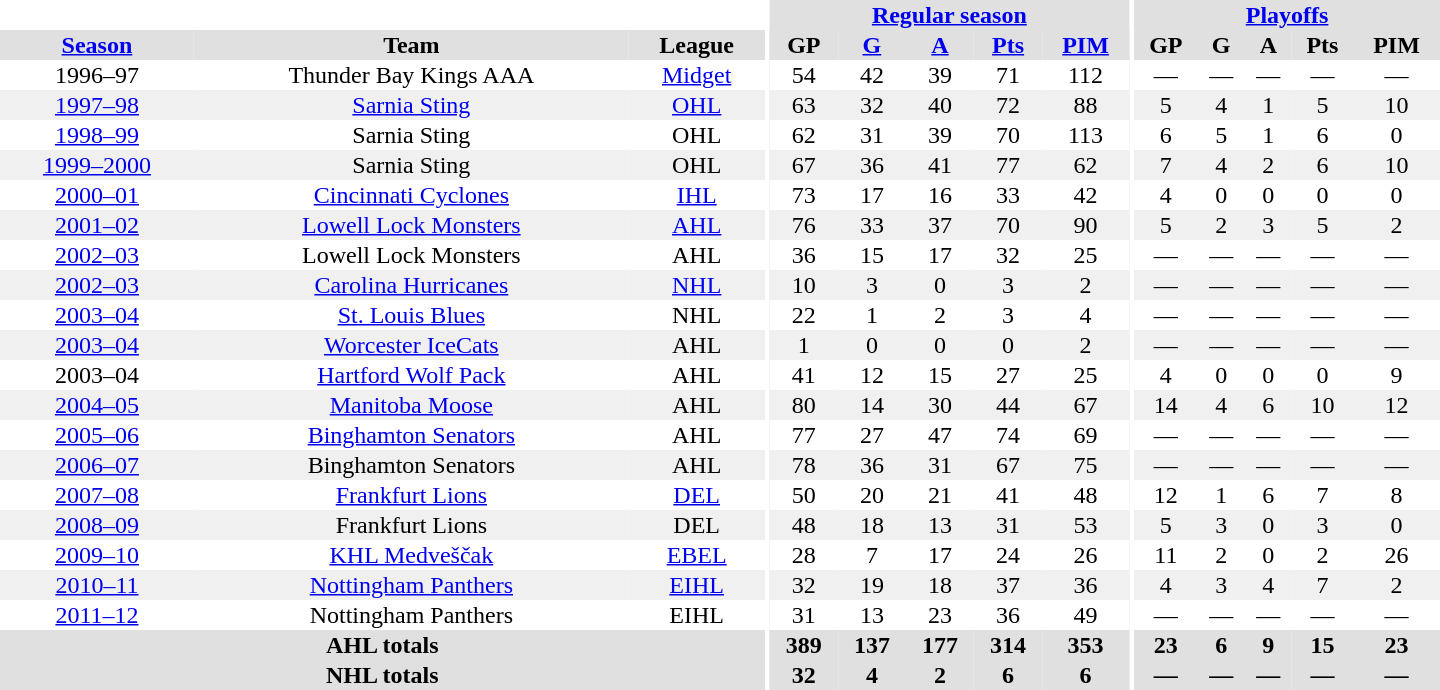<table border="0" cellpadding="1" cellspacing="0" style="text-align:center; width:60em">
<tr bgcolor="#e0e0e0">
<th colspan="3" bgcolor="#ffffff"></th>
<th rowspan="99" bgcolor="#ffffff"></th>
<th colspan="5"><a href='#'>Regular season</a></th>
<th rowspan="99" bgcolor="#ffffff"></th>
<th colspan="5"><a href='#'>Playoffs</a></th>
</tr>
<tr bgcolor="#e0e0e0">
<th><a href='#'>Season</a></th>
<th>Team</th>
<th>League</th>
<th>GP</th>
<th><a href='#'>G</a></th>
<th><a href='#'>A</a></th>
<th><a href='#'>Pts</a></th>
<th><a href='#'>PIM</a></th>
<th>GP</th>
<th>G</th>
<th>A</th>
<th>Pts</th>
<th>PIM</th>
</tr>
<tr>
<td>1996–97</td>
<td>Thunder Bay Kings AAA</td>
<td><a href='#'>Midget</a></td>
<td>54</td>
<td>42</td>
<td>39</td>
<td>71</td>
<td>112</td>
<td>—</td>
<td>—</td>
<td>—</td>
<td>—</td>
<td>—</td>
</tr>
<tr bgcolor="#f0f0f0">
<td><a href='#'>1997–98</a></td>
<td><a href='#'>Sarnia Sting</a></td>
<td><a href='#'>OHL</a></td>
<td>63</td>
<td>32</td>
<td>40</td>
<td>72</td>
<td>88</td>
<td>5</td>
<td>4</td>
<td>1</td>
<td>5</td>
<td>10</td>
</tr>
<tr>
<td><a href='#'>1998–99</a></td>
<td>Sarnia Sting</td>
<td>OHL</td>
<td>62</td>
<td>31</td>
<td>39</td>
<td>70</td>
<td>113</td>
<td>6</td>
<td>5</td>
<td>1</td>
<td>6</td>
<td>0</td>
</tr>
<tr bgcolor="#f0f0f0">
<td><a href='#'>1999–2000</a></td>
<td>Sarnia Sting</td>
<td>OHL</td>
<td>67</td>
<td>36</td>
<td>41</td>
<td>77</td>
<td>62</td>
<td>7</td>
<td>4</td>
<td>2</td>
<td>6</td>
<td>10</td>
</tr>
<tr>
<td><a href='#'>2000–01</a></td>
<td><a href='#'>Cincinnati Cyclones</a></td>
<td><a href='#'>IHL</a></td>
<td>73</td>
<td>17</td>
<td>16</td>
<td>33</td>
<td>42</td>
<td>4</td>
<td>0</td>
<td>0</td>
<td>0</td>
<td>0</td>
</tr>
<tr bgcolor="#f0f0f0">
<td><a href='#'>2001–02</a></td>
<td><a href='#'>Lowell Lock Monsters</a></td>
<td><a href='#'>AHL</a></td>
<td>76</td>
<td>33</td>
<td>37</td>
<td>70</td>
<td>90</td>
<td>5</td>
<td>2</td>
<td>3</td>
<td>5</td>
<td>2</td>
</tr>
<tr>
<td><a href='#'>2002–03</a></td>
<td>Lowell Lock Monsters</td>
<td>AHL</td>
<td>36</td>
<td>15</td>
<td>17</td>
<td>32</td>
<td>25</td>
<td>—</td>
<td>—</td>
<td>—</td>
<td>—</td>
<td>—</td>
</tr>
<tr bgcolor="#f0f0f0">
<td><a href='#'>2002–03</a></td>
<td><a href='#'>Carolina Hurricanes</a></td>
<td><a href='#'>NHL</a></td>
<td>10</td>
<td>3</td>
<td>0</td>
<td>3</td>
<td>2</td>
<td>—</td>
<td>—</td>
<td>—</td>
<td>—</td>
<td>—</td>
</tr>
<tr>
<td><a href='#'>2003–04</a></td>
<td><a href='#'>St. Louis Blues</a></td>
<td>NHL</td>
<td>22</td>
<td>1</td>
<td>2</td>
<td>3</td>
<td>4</td>
<td>—</td>
<td>—</td>
<td>—</td>
<td>—</td>
<td>—</td>
</tr>
<tr bgcolor="#f0f0f0">
<td><a href='#'>2003–04</a></td>
<td><a href='#'>Worcester IceCats</a></td>
<td>AHL</td>
<td>1</td>
<td>0</td>
<td>0</td>
<td>0</td>
<td>2</td>
<td>—</td>
<td>—</td>
<td>—</td>
<td>—</td>
<td>—</td>
</tr>
<tr>
<td>2003–04</td>
<td><a href='#'>Hartford Wolf Pack</a></td>
<td>AHL</td>
<td>41</td>
<td>12</td>
<td>15</td>
<td>27</td>
<td>25</td>
<td>4</td>
<td>0</td>
<td>0</td>
<td>0</td>
<td>9</td>
</tr>
<tr bgcolor="#f0f0f0">
<td><a href='#'>2004–05</a></td>
<td><a href='#'>Manitoba Moose</a></td>
<td>AHL</td>
<td>80</td>
<td>14</td>
<td>30</td>
<td>44</td>
<td>67</td>
<td>14</td>
<td>4</td>
<td>6</td>
<td>10</td>
<td>12</td>
</tr>
<tr>
<td><a href='#'>2005–06</a></td>
<td><a href='#'>Binghamton Senators</a></td>
<td>AHL</td>
<td>77</td>
<td>27</td>
<td>47</td>
<td>74</td>
<td>69</td>
<td>—</td>
<td>—</td>
<td>—</td>
<td>—</td>
<td>—</td>
</tr>
<tr bgcolor="#f0f0f0">
<td><a href='#'>2006–07</a></td>
<td>Binghamton Senators</td>
<td>AHL</td>
<td>78</td>
<td>36</td>
<td>31</td>
<td>67</td>
<td>75</td>
<td>—</td>
<td>—</td>
<td>—</td>
<td>—</td>
<td>—</td>
</tr>
<tr>
<td><a href='#'>2007–08</a></td>
<td><a href='#'>Frankfurt Lions</a></td>
<td><a href='#'>DEL</a></td>
<td>50</td>
<td>20</td>
<td>21</td>
<td>41</td>
<td>48</td>
<td>12</td>
<td>1</td>
<td>6</td>
<td>7</td>
<td>8</td>
</tr>
<tr bgcolor="#f0f0f0">
<td><a href='#'>2008–09</a></td>
<td>Frankfurt Lions</td>
<td>DEL</td>
<td>48</td>
<td>18</td>
<td>13</td>
<td>31</td>
<td>53</td>
<td>5</td>
<td>3</td>
<td>0</td>
<td>3</td>
<td>0</td>
</tr>
<tr>
<td><a href='#'>2009–10</a></td>
<td><a href='#'>KHL Medveščak</a></td>
<td><a href='#'>EBEL</a></td>
<td>28</td>
<td>7</td>
<td>17</td>
<td>24</td>
<td>26</td>
<td>11</td>
<td>2</td>
<td>0</td>
<td>2</td>
<td>26</td>
</tr>
<tr bgcolor="#f0f0f0">
<td><a href='#'>2010–11</a></td>
<td><a href='#'>Nottingham Panthers</a></td>
<td><a href='#'>EIHL</a></td>
<td>32</td>
<td>19</td>
<td>18</td>
<td>37</td>
<td>36</td>
<td>4</td>
<td>3</td>
<td>4</td>
<td>7</td>
<td>2</td>
</tr>
<tr>
<td><a href='#'>2011–12</a></td>
<td>Nottingham Panthers</td>
<td>EIHL</td>
<td>31</td>
<td>13</td>
<td>23</td>
<td>36</td>
<td>49</td>
<td>—</td>
<td>—</td>
<td>—</td>
<td>—</td>
<td>—</td>
</tr>
<tr bgcolor="#e0e0e0">
<th colspan="3">AHL totals</th>
<th>389</th>
<th>137</th>
<th>177</th>
<th>314</th>
<th>353</th>
<th>23</th>
<th>6</th>
<th>9</th>
<th>15</th>
<th>23</th>
</tr>
<tr bgcolor="#e0e0e0">
<th colspan="3">NHL totals</th>
<th>32</th>
<th>4</th>
<th>2</th>
<th>6</th>
<th>6</th>
<th>—</th>
<th>—</th>
<th>—</th>
<th>—</th>
<th>—</th>
</tr>
</table>
